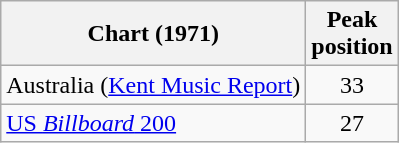<table class="wikitable">
<tr>
<th>Chart (1971)</th>
<th>Peak<br>position</th>
</tr>
<tr>
<td>Australia (<a href='#'>Kent Music Report</a>)</td>
<td style="text-align:center;">33</td>
</tr>
<tr>
<td><a href='#'>US <em>Billboard</em> 200</a></td>
<td align="center">27</td>
</tr>
</table>
